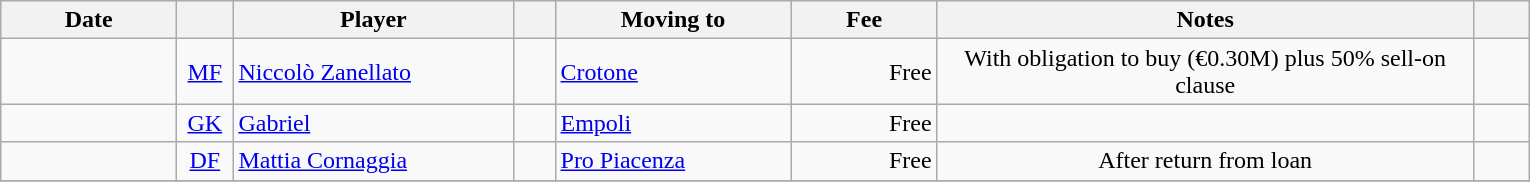<table class="wikitable sortable">
<tr>
<th style="width:110px">Date</th>
<th style="width:30px"></th>
<th style="width:180px">Player</th>
<th style="width:20px"></th>
<th style="width:150px">Moving to</th>
<th style="width:90px">Fee</th>
<th style="width:350px" class="unsortable">Notes</th>
<th style="width:30px"></th>
</tr>
<tr>
<td style="text-align:right"></td>
<td style="text-align:center"><a href='#'>MF</a></td>
<td> <a href='#'>Niccolò Zanellato</a></td>
<td style="text-align:right"></td>
<td> <a href='#'>Crotone</a></td>
<td style="text-align:right">Free</td>
<td style="text-align:center">With obligation to buy (€0.30M) plus 50% sell-on clause</td>
<td></td>
</tr>
<tr>
<td style="text-align:right"></td>
<td style="text-align:center"><a href='#'>GK</a></td>
<td> <a href='#'>Gabriel</a></td>
<td style="text-align:right"></td>
<td> <a href='#'>Empoli</a></td>
<td style="text-align:right">Free</td>
<td style="text-align:center"></td>
<td></td>
</tr>
<tr>
<td style="text-align:right"></td>
<td style="text-align:center"><a href='#'>DF</a></td>
<td> <a href='#'>Mattia Cornaggia</a></td>
<td style="text-align:right"></td>
<td> <a href='#'>Pro Piacenza</a></td>
<td style="text-align:right">Free</td>
<td style="text-align:center">After return from loan</td>
<td></td>
</tr>
<tr>
</tr>
</table>
